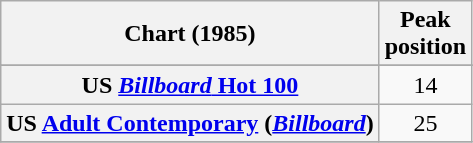<table class="wikitable sortable plainrowheaders" style="text-align:center">
<tr>
<th>Chart (1985)</th>
<th>Peak<br>position</th>
</tr>
<tr>
</tr>
<tr>
</tr>
<tr>
<th scope="row">US <a href='#'><em>Billboard</em> Hot 100</a></th>
<td>14</td>
</tr>
<tr>
<th scope="row">US <a href='#'>Adult Contemporary</a> (<em><a href='#'>Billboard</a></em>)</th>
<td>25</td>
</tr>
<tr>
</tr>
</table>
